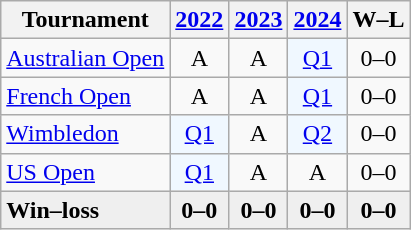<table class=wikitable style=text-align:center;>
<tr>
<th>Tournament</th>
<th><a href='#'>2022</a></th>
<th><a href='#'>2023</a></th>
<th><a href='#'>2024</a></th>
<th>W–L</th>
</tr>
<tr>
<td align=left><a href='#'>Australian Open</a></td>
<td>A</td>
<td>A</td>
<td bgcolor=#f0f8ff><a href='#'>Q1</a></td>
<td>0–0</td>
</tr>
<tr>
<td align=left><a href='#'>French Open</a></td>
<td>A</td>
<td>A</td>
<td bgcolor=#f0f8ff><a href='#'>Q1</a></td>
<td>0–0</td>
</tr>
<tr>
<td align=left><a href='#'>Wimbledon</a></td>
<td bgcolor=f0f8ff><a href='#'>Q1</a></td>
<td>A</td>
<td bgcolor=f0f8ff><a href='#'>Q2</a></td>
<td>0–0</td>
</tr>
<tr>
<td align=left><a href='#'>US Open</a></td>
<td bgcolor=f0f8ff><a href='#'>Q1</a></td>
<td>A</td>
<td>A</td>
<td>0–0</td>
</tr>
<tr style="background:#efefef; font-weight:bold;">
<td style="text-align:left">Win–loss</td>
<td>0–0</td>
<td>0–0</td>
<td>0–0</td>
<td>0–0</td>
</tr>
</table>
